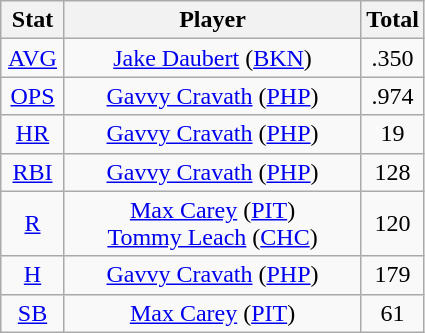<table class="wikitable" style="text-align:center;">
<tr>
<th style="width:15%;">Stat</th>
<th>Player</th>
<th style="width:15%;">Total</th>
</tr>
<tr>
<td><a href='#'>AVG</a></td>
<td><a href='#'>Jake Daubert</a> (<a href='#'>BKN</a>)</td>
<td>.350</td>
</tr>
<tr>
<td><a href='#'>OPS</a></td>
<td><a href='#'>Gavvy Cravath</a> (<a href='#'>PHP</a>)</td>
<td>.974</td>
</tr>
<tr>
<td><a href='#'>HR</a></td>
<td><a href='#'>Gavvy Cravath</a> (<a href='#'>PHP</a>)</td>
<td>19</td>
</tr>
<tr>
<td><a href='#'>RBI</a></td>
<td><a href='#'>Gavvy Cravath</a> (<a href='#'>PHP</a>)</td>
<td>128</td>
</tr>
<tr>
<td><a href='#'>R</a></td>
<td><a href='#'>Max Carey</a> (<a href='#'>PIT</a>)<br><a href='#'>Tommy Leach</a> (<a href='#'>CHC</a>)</td>
<td>120</td>
</tr>
<tr>
<td><a href='#'>H</a></td>
<td><a href='#'>Gavvy Cravath</a> (<a href='#'>PHP</a>)</td>
<td>179</td>
</tr>
<tr>
<td><a href='#'>SB</a></td>
<td><a href='#'>Max Carey</a> (<a href='#'>PIT</a>)</td>
<td>61</td>
</tr>
</table>
